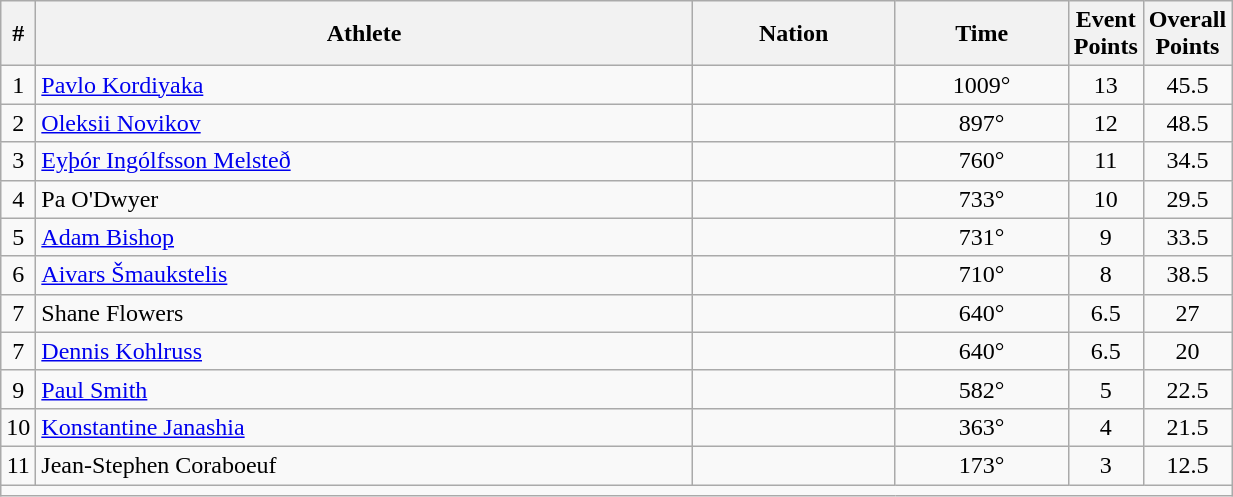<table class="wikitable sortable" style="text-align:center;width: 65%;">
<tr>
<th scope="col" style="width: 10px;">#</th>
<th scope="col">Athlete</th>
<th scope="col">Nation</th>
<th scope="col">Time</th>
<th scope="col" style="width: 10px;">Event Points</th>
<th scope="col" style="width: 10px;">Overall Points</th>
</tr>
<tr>
<td>1</td>
<td align=left><a href='#'>Pavlo Kordiyaka</a></td>
<td align=left></td>
<td>1009°</td>
<td>13</td>
<td>45.5</td>
</tr>
<tr>
<td>2</td>
<td align=left><a href='#'>Oleksii Novikov</a></td>
<td align=left></td>
<td>897°</td>
<td>12</td>
<td>48.5</td>
</tr>
<tr>
<td>3</td>
<td align=left><a href='#'>Eyþór Ingólfsson Melsteð</a></td>
<td align=left></td>
<td>760°</td>
<td>11</td>
<td>34.5</td>
</tr>
<tr>
<td>4</td>
<td align=left>Pa O'Dwyer</td>
<td align=left></td>
<td>733°</td>
<td>10</td>
<td>29.5</td>
</tr>
<tr>
<td>5</td>
<td align=left><a href='#'>Adam Bishop</a></td>
<td align=left></td>
<td>731°</td>
<td>9</td>
<td>33.5</td>
</tr>
<tr>
<td>6</td>
<td align=left><a href='#'>Aivars Šmaukstelis</a></td>
<td align=left></td>
<td>710°</td>
<td>8</td>
<td>38.5</td>
</tr>
<tr>
<td>7</td>
<td align=left>Shane Flowers</td>
<td align=left></td>
<td>640°</td>
<td>6.5</td>
<td>27</td>
</tr>
<tr>
<td>7</td>
<td align=left><a href='#'>Dennis Kohlruss</a></td>
<td align=left></td>
<td>640°</td>
<td>6.5</td>
<td>20</td>
</tr>
<tr>
<td>9</td>
<td align=left><a href='#'>Paul Smith</a></td>
<td align=left></td>
<td>582°</td>
<td>5</td>
<td>22.5</td>
</tr>
<tr>
<td>10</td>
<td align=left><a href='#'>Konstantine Janashia</a></td>
<td align=left></td>
<td>363°</td>
<td>4</td>
<td>21.5</td>
</tr>
<tr>
<td>11</td>
<td align=left>Jean-Stephen Coraboeuf</td>
<td align=left></td>
<td>173°</td>
<td>3</td>
<td>12.5</td>
</tr>
<tr class="sortbottom">
<td colspan="6"></td>
</tr>
</table>
